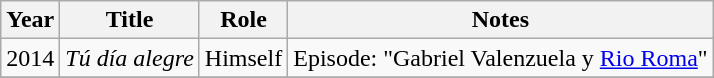<table class="wikitable sortable">
<tr>
<th>Year</th>
<th>Title</th>
<th>Role</th>
<th>Notes</th>
</tr>
<tr>
<td>2014</td>
<td><em>Tú día alegre</em></td>
<td>Himself</td>
<td>Episode: "Gabriel Valenzuela y <a href='#'>Rio Roma</a>"</td>
</tr>
<tr>
</tr>
</table>
